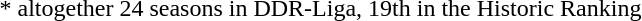<table>
<tr>
<td>* altogether 24 seasons in DDR-Liga, 19th in the Historic Ranking</td>
</tr>
</table>
